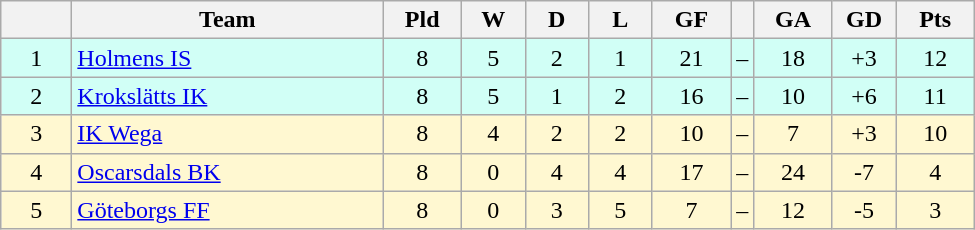<table class="wikitable" style="text-align: center;">
<tr>
<th style="width: 40px;"></th>
<th style="width: 200px;">Team</th>
<th style="width: 45px;">Pld</th>
<th style="width: 35px;">W</th>
<th style="width: 35px;">D</th>
<th style="width: 35px;">L</th>
<th style="width: 45px;">GF</th>
<th></th>
<th style="width: 45px;">GA</th>
<th style="width: 35px;">GD</th>
<th style="width: 45px;">Pts</th>
</tr>
<tr style="background: #d1fff6">
<td>1</td>
<td style="text-align: left;"><a href='#'>Holmens IS</a></td>
<td>8</td>
<td>5</td>
<td>2</td>
<td>1</td>
<td>21</td>
<td>–</td>
<td>18</td>
<td>+3</td>
<td>12</td>
</tr>
<tr style="background: #d1fff6">
<td>2</td>
<td style="text-align: left;"><a href='#'>Krokslätts IK</a></td>
<td>8</td>
<td>5</td>
<td>1</td>
<td>2</td>
<td>16</td>
<td>–</td>
<td>10</td>
<td>+6</td>
<td>11</td>
</tr>
<tr style="background: #fff8d1">
<td>3</td>
<td style="text-align: left;"><a href='#'>IK Wega</a></td>
<td>8</td>
<td>4</td>
<td>2</td>
<td>2</td>
<td>10</td>
<td>–</td>
<td>7</td>
<td>+3</td>
<td>10</td>
</tr>
<tr style="background: #fff8d1">
<td>4</td>
<td style="text-align: left;"><a href='#'>Oscarsdals BK</a></td>
<td>8</td>
<td>0</td>
<td>4</td>
<td>4</td>
<td>17</td>
<td>–</td>
<td>24</td>
<td>-7</td>
<td>4</td>
</tr>
<tr style="background: #fff8d1">
<td>5</td>
<td style="text-align: left;"><a href='#'>Göteborgs FF</a></td>
<td>8</td>
<td>0</td>
<td>3</td>
<td>5</td>
<td>7</td>
<td>–</td>
<td>12</td>
<td>-5</td>
<td>3</td>
</tr>
</table>
